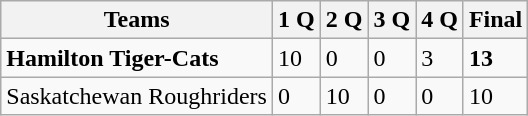<table class="wikitable">
<tr>
<th>Teams</th>
<th>1 Q</th>
<th>2 Q</th>
<th>3 Q</th>
<th>4 Q</th>
<th>Final</th>
</tr>
<tr>
<td><strong>Hamilton Tiger-Cats</strong></td>
<td>10</td>
<td>0</td>
<td>0</td>
<td>3</td>
<td><strong>13</strong></td>
</tr>
<tr>
<td>Saskatchewan Roughriders</td>
<td>0</td>
<td>10</td>
<td>0</td>
<td>0</td>
<td>10</td>
</tr>
</table>
